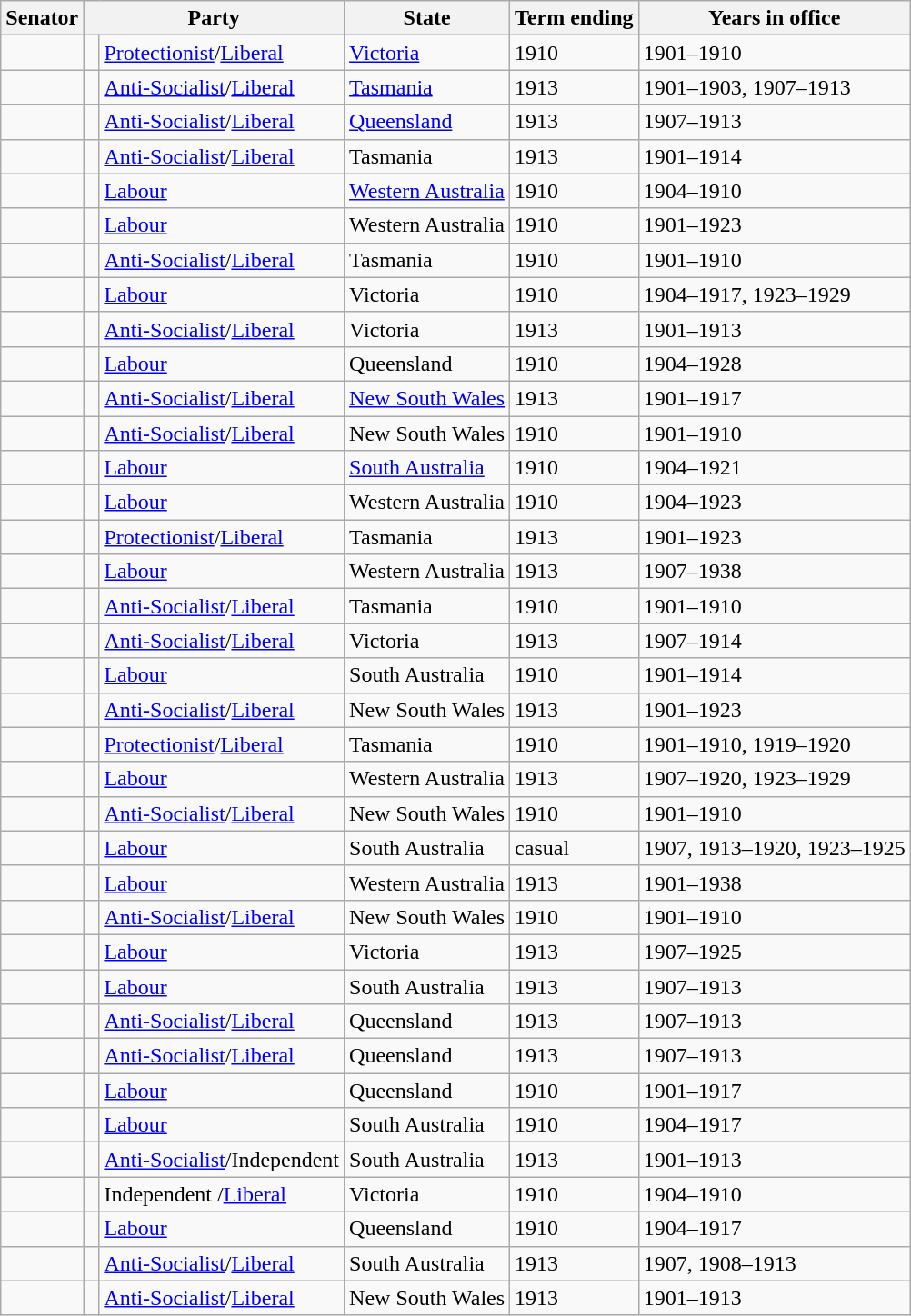<table class="wikitable sortable">
<tr>
<th>Senator</th>
<th colspan=2>Party</th>
<th>State</th>
<th>Term ending</th>
<th>Years in office</th>
</tr>
<tr>
<td></td>
<td> </td>
<td><a href='#'>Protectionist</a>/<a href='#'>Liberal</a></td>
<td><a href='#'>Victoria</a></td>
<td>1910</td>
<td>1901–1910</td>
</tr>
<tr>
<td></td>
<td> </td>
<td><a href='#'>Anti-Socialist</a>/<a href='#'>Liberal</a></td>
<td><a href='#'>Tasmania</a></td>
<td>1913</td>
<td>1901–1903, 1907–1913</td>
</tr>
<tr>
<td></td>
<td> </td>
<td><a href='#'>Anti-Socialist</a>/<a href='#'>Liberal</a></td>
<td><a href='#'>Queensland</a></td>
<td>1913</td>
<td>1907–1913</td>
</tr>
<tr>
<td></td>
<td> </td>
<td><a href='#'>Anti-Socialist</a>/<a href='#'>Liberal</a></td>
<td>Tasmania</td>
<td>1913</td>
<td>1901–1914</td>
</tr>
<tr>
<td></td>
<td> </td>
<td><a href='#'>Labour</a></td>
<td><a href='#'>Western Australia</a></td>
<td>1910</td>
<td>1904–1910</td>
</tr>
<tr>
<td></td>
<td> </td>
<td><a href='#'>Labour</a></td>
<td>Western Australia</td>
<td>1910</td>
<td>1901–1923</td>
</tr>
<tr>
<td></td>
<td> </td>
<td><a href='#'>Anti-Socialist</a>/<a href='#'>Liberal</a></td>
<td>Tasmania</td>
<td>1910</td>
<td>1901–1910</td>
</tr>
<tr>
<td></td>
<td> </td>
<td><a href='#'>Labour</a></td>
<td>Victoria</td>
<td>1910</td>
<td>1904–1917, 1923–1929</td>
</tr>
<tr>
<td></td>
<td> </td>
<td><a href='#'>Anti-Socialist</a>/<a href='#'>Liberal</a></td>
<td>Victoria</td>
<td>1913</td>
<td>1901–1913</td>
</tr>
<tr>
<td></td>
<td> </td>
<td><a href='#'>Labour</a></td>
<td>Queensland</td>
<td>1910</td>
<td>1904–1928</td>
</tr>
<tr>
<td></td>
<td> </td>
<td><a href='#'>Anti-Socialist</a>/<a href='#'>Liberal</a></td>
<td><a href='#'>New South Wales</a></td>
<td>1913</td>
<td>1901–1917</td>
</tr>
<tr>
<td></td>
<td> </td>
<td><a href='#'>Anti-Socialist</a>/<a href='#'>Liberal</a></td>
<td>New South Wales</td>
<td>1910</td>
<td>1901–1910</td>
</tr>
<tr>
<td></td>
<td> </td>
<td><a href='#'>Labour</a></td>
<td><a href='#'>South Australia</a></td>
<td>1910</td>
<td>1904–1921</td>
</tr>
<tr>
<td></td>
<td> </td>
<td><a href='#'>Labour</a></td>
<td>Western Australia</td>
<td>1910</td>
<td>1904–1923</td>
</tr>
<tr>
<td></td>
<td> </td>
<td><a href='#'>Protectionist</a>/<a href='#'>Liberal</a></td>
<td>Tasmania</td>
<td>1913</td>
<td>1901–1923</td>
</tr>
<tr>
<td></td>
<td> </td>
<td><a href='#'>Labour</a></td>
<td>Western Australia</td>
<td>1913</td>
<td>1907–1938</td>
</tr>
<tr>
<td></td>
<td> </td>
<td><a href='#'>Anti-Socialist</a>/<a href='#'>Liberal</a></td>
<td>Tasmania</td>
<td>1910</td>
<td>1901–1910</td>
</tr>
<tr>
<td></td>
<td> </td>
<td><a href='#'>Anti-Socialist</a>/<a href='#'>Liberal</a></td>
<td>Victoria</td>
<td>1913</td>
<td>1907–1914</td>
</tr>
<tr>
<td></td>
<td> </td>
<td><a href='#'>Labour</a></td>
<td>South Australia</td>
<td>1910</td>
<td>1901–1914</td>
</tr>
<tr>
<td></td>
<td> </td>
<td><a href='#'>Anti-Socialist</a>/<a href='#'>Liberal</a></td>
<td>New South Wales</td>
<td>1913</td>
<td>1901–1923</td>
</tr>
<tr>
<td></td>
<td> </td>
<td><a href='#'>Protectionist</a>/<a href='#'>Liberal</a></td>
<td>Tasmania</td>
<td>1910</td>
<td>1901–1910, 1919–1920</td>
</tr>
<tr>
<td></td>
<td> </td>
<td><a href='#'>Labour</a></td>
<td>Western Australia</td>
<td>1913</td>
<td>1907–1920, 1923–1929</td>
</tr>
<tr>
<td></td>
<td> </td>
<td><a href='#'>Anti-Socialist</a>/<a href='#'>Liberal</a></td>
<td>New South Wales</td>
<td>1910</td>
<td>1901–1910</td>
</tr>
<tr>
<td></td>
<td> </td>
<td><a href='#'>Labour</a></td>
<td>South Australia</td>
<td>casual </td>
<td>1907, 1913–1920, 1923–1925</td>
</tr>
<tr>
<td></td>
<td> </td>
<td><a href='#'>Labour</a></td>
<td>Western Australia</td>
<td>1913</td>
<td>1901–1938</td>
</tr>
<tr>
<td></td>
<td> </td>
<td><a href='#'>Anti-Socialist</a>/<a href='#'>Liberal</a></td>
<td>New South Wales</td>
<td>1910</td>
<td>1901–1910</td>
</tr>
<tr>
<td></td>
<td> </td>
<td><a href='#'>Labour</a></td>
<td>Victoria</td>
<td>1913</td>
<td>1907–1925</td>
</tr>
<tr>
<td></td>
<td> </td>
<td><a href='#'>Labour</a></td>
<td>South Australia</td>
<td>1913</td>
<td>1907–1913</td>
</tr>
<tr>
<td></td>
<td> </td>
<td><a href='#'>Anti-Socialist</a>/<a href='#'>Liberal</a></td>
<td>Queensland</td>
<td>1913</td>
<td>1907–1913</td>
</tr>
<tr>
<td></td>
<td> </td>
<td><a href='#'>Anti-Socialist</a>/<a href='#'>Liberal</a></td>
<td>Queensland</td>
<td>1913</td>
<td>1907–1913</td>
</tr>
<tr>
<td></td>
<td> </td>
<td><a href='#'>Labour</a></td>
<td>Queensland</td>
<td>1910</td>
<td>1901–1917</td>
</tr>
<tr>
<td></td>
<td> </td>
<td><a href='#'>Labour</a></td>
<td>South Australia</td>
<td>1910</td>
<td>1904–1917</td>
</tr>
<tr>
<td></td>
<td> </td>
<td><a href='#'>Anti-Socialist</a>/Independent</td>
<td>South Australia</td>
<td>1913</td>
<td>1901–1913</td>
</tr>
<tr>
<td></td>
<td> </td>
<td>Independent  /<a href='#'>Liberal</a></td>
<td>Victoria</td>
<td>1910</td>
<td>1904–1910</td>
</tr>
<tr>
<td></td>
<td> </td>
<td><a href='#'>Labour</a></td>
<td>Queensland</td>
<td>1910</td>
<td>1904–1917</td>
</tr>
<tr>
<td></td>
<td> </td>
<td><a href='#'>Anti-Socialist</a>/<a href='#'>Liberal</a></td>
<td>South Australia</td>
<td>1913</td>
<td>1907, 1908–1913</td>
</tr>
<tr>
<td></td>
<td> </td>
<td><a href='#'>Anti-Socialist</a>/<a href='#'>Liberal</a></td>
<td>New South Wales</td>
<td>1913</td>
<td>1901–1913</td>
</tr>
</table>
